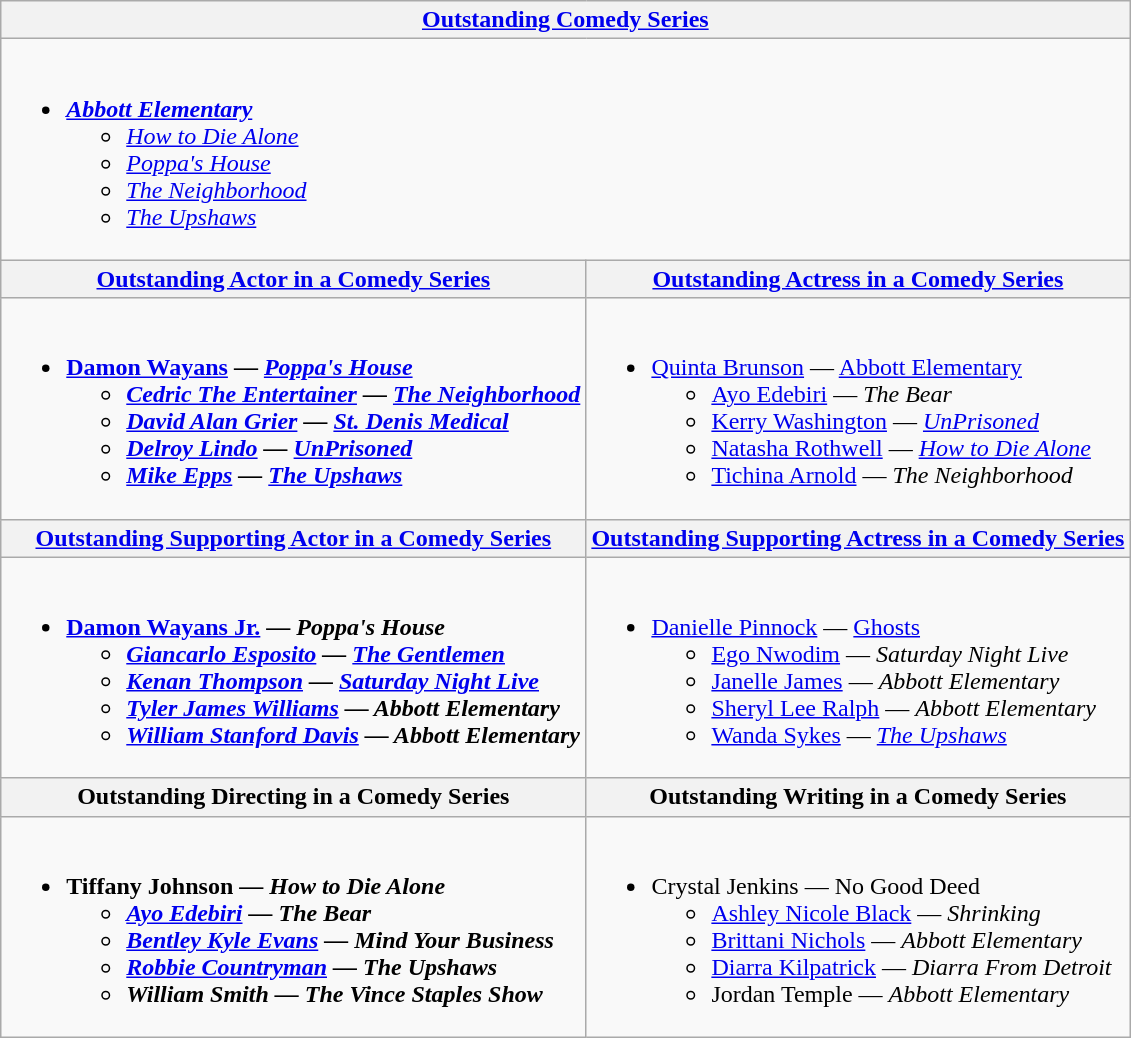<table class="wikitable" style="width=72%">
<tr>
<th colspan="2" style="width=50%"><a href='#'>Outstanding Comedy Series</a></th>
</tr>
<tr>
<td colspan="2" valign="top"><br><ul><li><strong><em><a href='#'>Abbott Elementary</a></em></strong><ul><li><em><a href='#'>How to Die Alone</a></em></li><li><em><a href='#'>Poppa's House</a></em></li><li><em><a href='#'>The Neighborhood</a></em></li><li><em><a href='#'>The Upshaws</a></em></li></ul></li></ul></td>
</tr>
<tr>
<th><a href='#'>Outstanding Actor in a Comedy Series</a></th>
<th><a href='#'>Outstanding Actress in a Comedy Series</a></th>
</tr>
<tr>
<td valign="top"><br><ul><li><strong><a href='#'>Damon Wayans</a> — <em><a href='#'>Poppa's House</a><strong><em><ul><li><a href='#'>Cedric The Entertainer</a> — </em><a href='#'>The Neighborhood</a><em></li><li><a href='#'>David Alan Grier</a> — </em><a href='#'>St. Denis Medical</a><em></li><li><a href='#'>Delroy Lindo</a> — </em><a href='#'>UnPrisoned</a><em></li><li><a href='#'>Mike Epps</a> — </em><a href='#'>The Upshaws</a><em></li></ul></li></ul></td>
<td valign="top"><br><ul><li></strong><a href='#'>Quinta Brunson</a> — </em><a href='#'>Abbott Elementary</a></em></strong><ul><li><a href='#'>Ayo Edebiri</a> — <em>The Bear</em></li><li><a href='#'>Kerry Washington</a> — <em><a href='#'>UnPrisoned</a></em></li><li><a href='#'>Natasha Rothwell</a> — <em><a href='#'>How to Die Alone</a></em></li><li><a href='#'>Tichina Arnold</a> — <em>The Neighborhood</em></li></ul></li></ul></td>
</tr>
<tr>
<th><a href='#'>Outstanding Supporting Actor in a Comedy Series</a></th>
<th><a href='#'>Outstanding Supporting Actress in a Comedy Series</a></th>
</tr>
<tr>
<td valign="top"><br><ul><li><strong><a href='#'>Damon Wayans Jr.</a> — <em>Poppa's House<strong><em><ul><li><a href='#'>Giancarlo Esposito</a> — </em><a href='#'>The Gentlemen</a><em></li><li><a href='#'>Kenan Thompson</a> — </em><a href='#'>Saturday Night Live</a><em></li><li><a href='#'>Tyler James Williams</a> — </em>Abbott Elementary<em></li><li><a href='#'>William Stanford Davis</a> — </em>Abbott Elementary<em></li></ul></li></ul></td>
<td valign="top"><br><ul><li></strong><a href='#'>Danielle Pinnock</a> — </em><a href='#'>Ghosts</a></em></strong><ul><li><a href='#'>Ego Nwodim</a> — <em>Saturday Night Live</em></li><li><a href='#'>Janelle James</a> — <em>Abbott Elementary</em></li><li><a href='#'>Sheryl Lee Ralph</a> — <em>Abbott Elementary</em></li><li><a href='#'>Wanda Sykes</a> — <em><a href='#'>The Upshaws</a></em></li></ul></li></ul></td>
</tr>
<tr>
<th>Outstanding Directing in a Comedy Series</th>
<th>Outstanding Writing in a Comedy Series</th>
</tr>
<tr>
<td><br><ul><li><strong>Tiffany Johnson — <em>How to Die Alone<strong><em><ul><li><a href='#'>Ayo Edebiri</a> — </em>The Bear<em></li><li><a href='#'>Bentley Kyle Evans</a> — </em>Mind Your Business<em></li><li><a href='#'>Robbie Countryman</a> — </em>The Upshaws<em></li><li>William Smith — </em>The Vince Staples Show<em></li></ul></li></ul></td>
<td><br><ul><li></strong>Crystal Jenkins — </em>No Good Deed</em></strong><ul><li><a href='#'>Ashley Nicole Black</a> — <em>Shrinking</em></li><li><a href='#'>Brittani Nichols</a> — <em>Abbott Elementary</em></li><li><a href='#'>Diarra Kilpatrick</a> — <em>Diarra From Detroit</em></li><li>Jordan Temple — <em>Abbott Elementary</em></li></ul></li></ul></td>
</tr>
</table>
